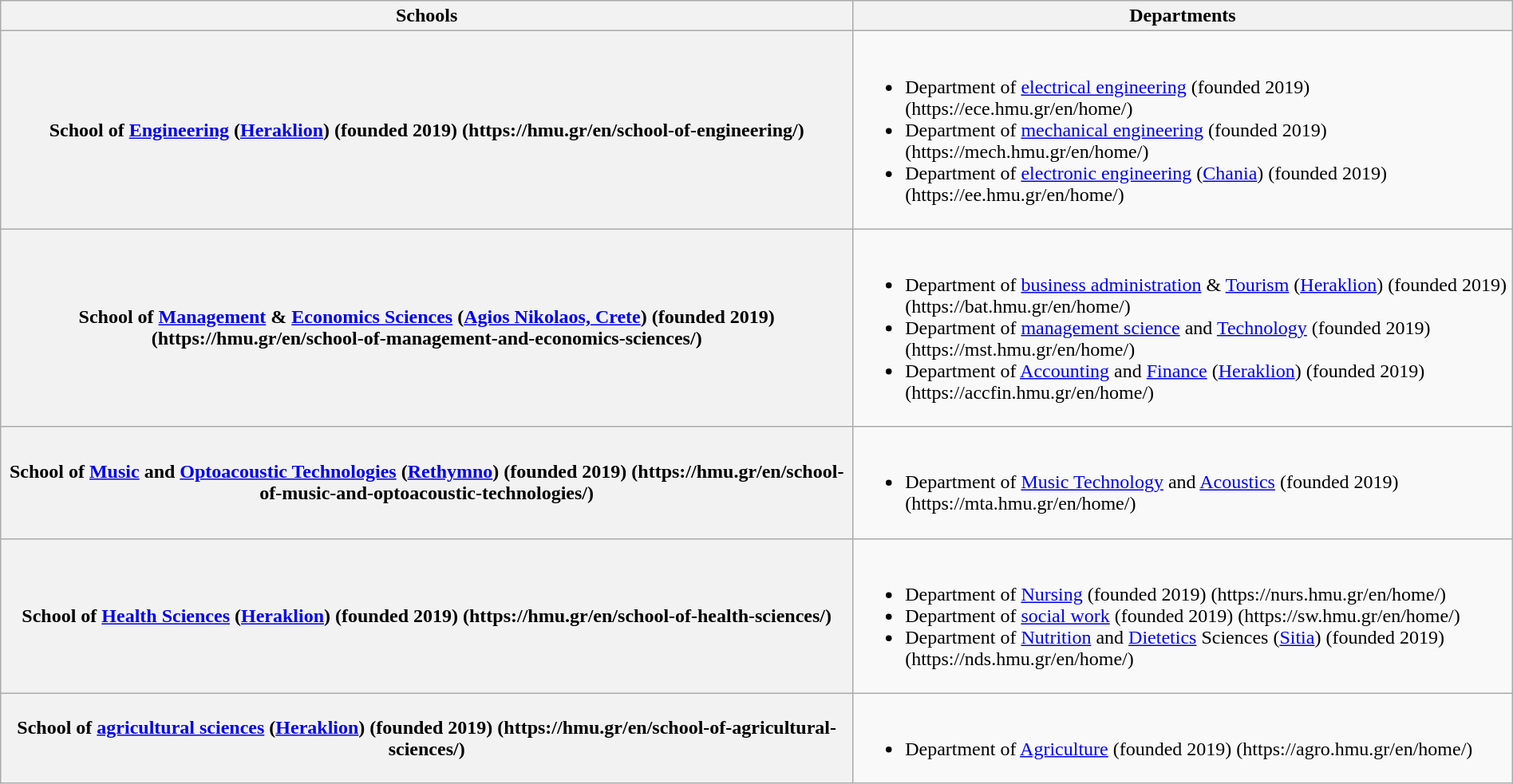<table class="wikitable" style="margin: 1em auto;">
<tr>
<th>Schools</th>
<th>Departments</th>
</tr>
<tr>
<th>School of <a href='#'>Engineering</a> (<a href='#'>Heraklion</a>) (founded 2019) (https://hmu.gr/en/school-of-engineering/)</th>
<td><br><ul><li>Department of <a href='#'>electrical engineering</a> (founded 2019) (https://ece.hmu.gr/en/home/)</li><li>Department of <a href='#'>mechanical engineering</a> (founded 2019) (https://mech.hmu.gr/en/home/)</li><li>Department of <a href='#'>electronic engineering</a> (<a href='#'>Chania</a>) (founded 2019) (https://ee.hmu.gr/en/home/)</li></ul></td>
</tr>
<tr>
<th>School of <a href='#'>Management</a> & <a href='#'>Economics Sciences</a> (<a href='#'>Agios Nikolaos, Crete</a>) (founded 2019) (https://hmu.gr/en/school-of-management-and-economics-sciences/)</th>
<td><br><ul><li>Department of <a href='#'>business administration</a> & <a href='#'>Tourism</a> (<a href='#'>Heraklion</a>) (founded 2019) (https://bat.hmu.gr/en/home/)</li><li>Department of <a href='#'>management science</a> and <a href='#'>Technology</a> (founded 2019) (https://mst.hmu.gr/en/home/)</li><li>Department of <a href='#'>Accounting</a> and <a href='#'>Finance</a> (<a href='#'>Heraklion</a>) (founded 2019) (https://accfin.hmu.gr/en/home/)</li></ul></td>
</tr>
<tr>
<th>School of <a href='#'>Music</a> and <a href='#'>Optoacoustic Technologies</a> (<a href='#'>Rethymno</a>) (founded 2019) (https://hmu.gr/en/school-of-music-and-optoacoustic-technologies/)</th>
<td><br><ul><li>Department of <a href='#'>Music Technology</a> and <a href='#'>Acoustics</a> (founded 2019) (https://mta.hmu.gr/en/home/)</li></ul></td>
</tr>
<tr>
<th>School of <a href='#'>Health Sciences</a> (<a href='#'>Heraklion</a>) (founded 2019) (https://hmu.gr/en/school-of-health-sciences/)</th>
<td><br><ul><li>Department of <a href='#'>Nursing</a> (founded 2019) (https://nurs.hmu.gr/en/home/)</li><li>Department of <a href='#'>social work</a> (founded 2019) (https://sw.hmu.gr/en/home/)</li><li>Department of <a href='#'>Nutrition</a> and <a href='#'>Dietetics</a> Sciences (<a href='#'>Sitia</a>) (founded 2019) (https://nds.hmu.gr/en/home/)</li></ul></td>
</tr>
<tr>
<th>School of <a href='#'>agricultural sciences</a> (<a href='#'>Heraklion</a>) (founded 2019) (https://hmu.gr/en/school-of-agricultural-sciences/)</th>
<td><br><ul><li>Department of <a href='#'>Agriculture</a> (founded 2019) (https://agro.hmu.gr/en/home/)</li></ul></td>
</tr>
</table>
